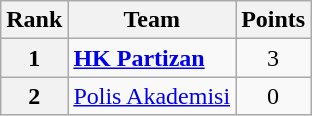<table class="wikitable" style="text-align: center;">
<tr>
<th>Rank</th>
<th>Team</th>
<th>Points</th>
</tr>
<tr>
<th>1</th>
<td style="text-align: left;"> <strong><a href='#'>HK Partizan</a></strong></td>
<td>3</td>
</tr>
<tr>
<th>2</th>
<td style="text-align: left;"> <a href='#'>Polis Akademisi</a></td>
<td>0</td>
</tr>
</table>
